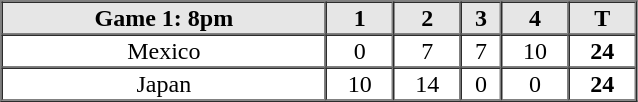<table border=1 cellspacing=0 width=425 style="margin-left:3em;">
<tr style="text-align:center; background-color:#e6e6e6;">
<th>Game 1: 8pm</th>
<th>1</th>
<th>2</th>
<th>3</th>
<th>4</th>
<th>T</th>
</tr>
<tr style="text-align:center">
<td> Mexico</td>
<td>0</td>
<td>7</td>
<td>7</td>
<td>10</td>
<th>24</th>
</tr>
<tr style="text-align:center">
<td> Japan</td>
<td>10</td>
<td>14</td>
<td>0</td>
<td>0</td>
<th>24</th>
</tr>
</table>
